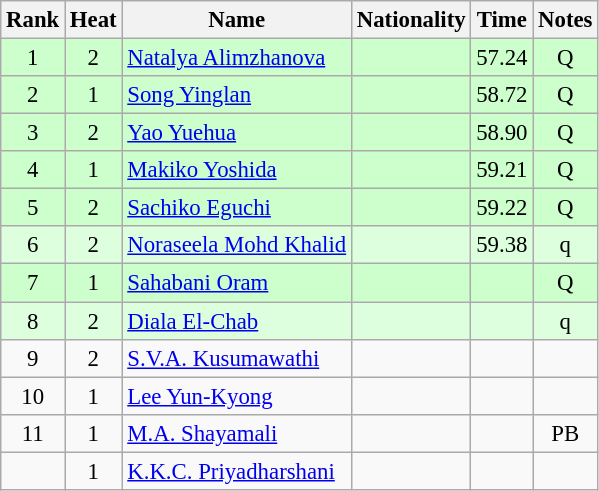<table class="wikitable sortable" style="text-align:center; font-size:95%">
<tr>
<th>Rank</th>
<th>Heat</th>
<th>Name</th>
<th>Nationality</th>
<th>Time</th>
<th>Notes</th>
</tr>
<tr bgcolor=ccffcc>
<td>1</td>
<td>2</td>
<td align=left><a href='#'>Natalya Alimzhanova</a></td>
<td align=left></td>
<td>57.24</td>
<td>Q</td>
</tr>
<tr bgcolor=ccffcc>
<td>2</td>
<td>1</td>
<td align=left><a href='#'>Song Yinglan</a></td>
<td align=left></td>
<td>58.72</td>
<td>Q</td>
</tr>
<tr bgcolor=ccffcc>
<td>3</td>
<td>2</td>
<td align=left><a href='#'>Yao Yuehua</a></td>
<td align=left></td>
<td>58.90</td>
<td>Q</td>
</tr>
<tr bgcolor=ccffcc>
<td>4</td>
<td>1</td>
<td align=left><a href='#'>Makiko Yoshida</a></td>
<td align=left></td>
<td>59.21</td>
<td>Q</td>
</tr>
<tr bgcolor=ccffcc>
<td>5</td>
<td>2</td>
<td align=left><a href='#'>Sachiko Eguchi</a></td>
<td align=left></td>
<td>59.22</td>
<td>Q</td>
</tr>
<tr bgcolor=ddffdd>
<td>6</td>
<td>2</td>
<td align=left><a href='#'>Noraseela Mohd Khalid</a></td>
<td align=left></td>
<td>59.38</td>
<td>q</td>
</tr>
<tr bgcolor=ccffcc>
<td>7</td>
<td>1</td>
<td align=left><a href='#'>Sahabani Oram</a></td>
<td align=left></td>
<td></td>
<td>Q</td>
</tr>
<tr bgcolor=ddffdd>
<td>8</td>
<td>2</td>
<td align=left><a href='#'>Diala El-Chab</a></td>
<td align=left></td>
<td></td>
<td>q</td>
</tr>
<tr>
<td>9</td>
<td>2</td>
<td align=left><a href='#'>S.V.A. Kusumawathi</a></td>
<td align=left></td>
<td></td>
<td></td>
</tr>
<tr>
<td>10</td>
<td>1</td>
<td align=left><a href='#'>Lee Yun-Kyong</a></td>
<td align=left></td>
<td></td>
<td></td>
</tr>
<tr>
<td>11</td>
<td>1</td>
<td align=left><a href='#'>M.A. Shayamali</a></td>
<td align=left></td>
<td></td>
<td>PB</td>
</tr>
<tr>
<td></td>
<td>1</td>
<td align=left><a href='#'>K.K.C. Priyadharshani</a></td>
<td align=left></td>
<td></td>
<td></td>
</tr>
</table>
